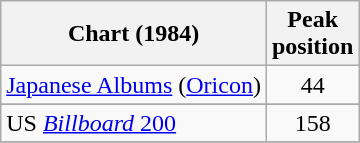<table class="wikitable sortable">
<tr>
<th>Chart (1984)</th>
<th>Peak<br>position</th>
</tr>
<tr>
<td><a href='#'>Japanese Albums</a> (<a href='#'>Oricon</a>)</td>
<td align="center">44</td>
</tr>
<tr>
</tr>
<tr>
<td>US <a href='#'><em>Billboard</em> 200</a></td>
<td align="center">158</td>
</tr>
<tr>
</tr>
</table>
